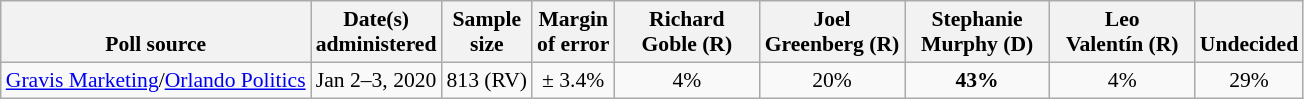<table class="wikitable" style="font-size:90%;text-align:center;">
<tr valign=bottom>
<th>Poll source</th>
<th>Date(s)<br>administered</th>
<th>Sample<br>size</th>
<th>Margin<br>of error</th>
<th style="width:90px;">Richard<br>Goble (R)</th>
<th style="width:90px;">Joel<br>Greenberg (R)</th>
<th style="width:90px;">Stephanie<br>Murphy (D)</th>
<th style="width:90px;">Leo<br>Valentín (R)</th>
<th>Undecided</th>
</tr>
<tr>
<td style="text-align:left;"><a href='#'>Gravis Marketing</a>/<a href='#'>Orlando Politics</a></td>
<td>Jan 2–3, 2020</td>
<td>813 (RV)</td>
<td>± 3.4%</td>
<td>4%</td>
<td>20%</td>
<td><strong>43%</strong></td>
<td>4%</td>
<td>29%</td>
</tr>
</table>
